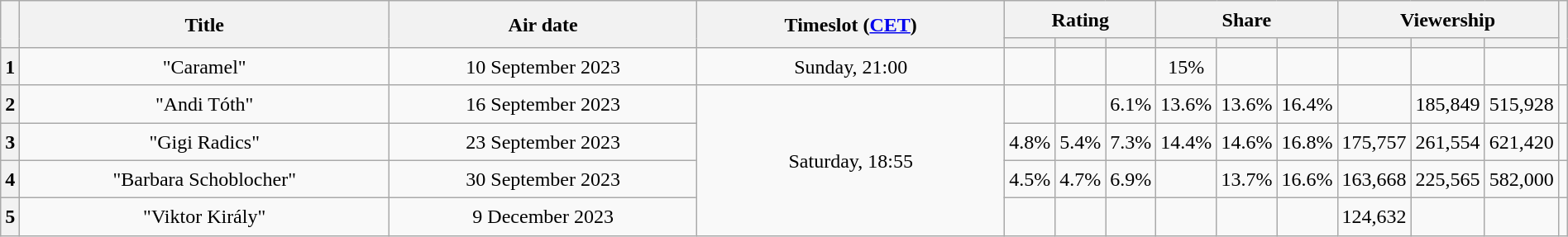<table class="sortable wikitable plainrowheaders mw-collapsible" style=" text-align:center; line-height:23px; width:100%;">
<tr>
<th rowspan=2 class="unsortable"></th>
<th rowspan=2 class="unsortable" width=24%>Title</th>
<th rowspan=2 class="unsortable" width=20%>Air date</th>
<th rowspan=2 class="unsortable" width=20%>Timeslot (<a href='#'>CET</a>)</th>
<th colspan=3>Rating</th>
<th colspan=3>Share</th>
<th colspan=3>Viewership</th>
<th rowspan=2 class="unsortable"></th>
</tr>
<tr>
<th></th>
<th></th>
<th></th>
<th></th>
<th></th>
<th></th>
<th></th>
<th></th>
<th></th>
</tr>
<tr>
<th>1</th>
<td>"Caramel"</td>
<td>10 September 2023</td>
<td>Sunday, 21:00</td>
<td></td>
<td></td>
<td></td>
<td>15%</td>
<td></td>
<td></td>
<td></td>
<td></td>
<td></td>
<td></td>
</tr>
<tr>
<th>2</th>
<td>"Andi Tóth"</td>
<td>16 September 2023</td>
<td rowspan="4">Saturday, 18:55</td>
<td></td>
<td></td>
<td>6.1%</td>
<td>13.6%</td>
<td>13.6%</td>
<td>16.4%</td>
<td></td>
<td>185,849</td>
<td>515,928</td>
<td></td>
</tr>
<tr>
<th>3</th>
<td>"Gigi Radics"</td>
<td>23 September 2023</td>
<td>4.8%</td>
<td>5.4%</td>
<td>7.3%</td>
<td>14.4%</td>
<td>14.6%</td>
<td>16.8%</td>
<td>175,757</td>
<td>261,554</td>
<td>621,420</td>
<td></td>
</tr>
<tr>
<th>4</th>
<td>"Barbara Schoblocher"</td>
<td>30 September 2023</td>
<td>4.5%</td>
<td>4.7%</td>
<td>6.9%</td>
<td></td>
<td>13.7%</td>
<td>16.6%</td>
<td>163,668</td>
<td>225,565</td>
<td>582,000</td>
<td></td>
</tr>
<tr>
<th>5</th>
<td>"Viktor Király"</td>
<td>9 December 2023</td>
<td></td>
<td></td>
<td></td>
<td></td>
<td></td>
<td></td>
<td>124,632</td>
<td></td>
<td></td>
<td></td>
</tr>
</table>
